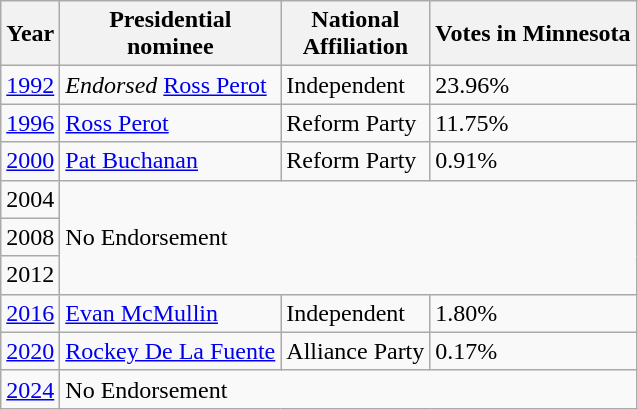<table class="wikitable">
<tr>
<th>Year</th>
<th>Presidential<br> nominee</th>
<th>National <br> Affiliation</th>
<th>Votes in Minnesota</th>
</tr>
<tr>
<td><a href='#'>1992</a></td>
<td><em>Endorsed</em> <a href='#'>Ross Perot</a></td>
<td>Independent</td>
<td>23.96%</td>
</tr>
<tr>
<td><a href='#'>1996</a></td>
<td><a href='#'>Ross Perot</a></td>
<td>Reform Party</td>
<td>11.75%</td>
</tr>
<tr>
<td><a href='#'>2000</a></td>
<td><a href='#'>Pat Buchanan</a></td>
<td>Reform Party</td>
<td>0.91%</td>
</tr>
<tr>
<td>2004</td>
<td colspan="3" rowspan="3">No Endorsement</td>
</tr>
<tr>
<td>2008</td>
</tr>
<tr>
<td>2012</td>
</tr>
<tr>
<td><a href='#'>2016</a></td>
<td><a href='#'>Evan McMullin</a></td>
<td>Independent</td>
<td>1.80%</td>
</tr>
<tr>
<td><a href='#'>2020</a></td>
<td><a href='#'>Rockey De La Fuente</a></td>
<td>Alliance Party</td>
<td>0.17%</td>
</tr>
<tr>
<td><a href='#'>2024</a></td>
<td colspan="3">No Endorsement</td>
</tr>
</table>
